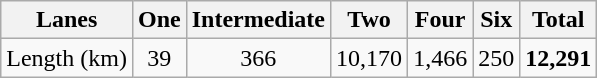<table class="sortable wikitable" style="text-align:center;" style="font-size: 100%">
<tr>
<th>Lanes</th>
<th>One</th>
<th>Intermediate</th>
<th>Two</th>
<th>Four</th>
<th>Six</th>
<th><strong>Total</strong></th>
</tr>
<tr>
<td>Length (km)</td>
<td>39</td>
<td>366</td>
<td>10,170</td>
<td>1,466</td>
<td>250</td>
<td><strong>12,291</strong></td>
</tr>
</table>
